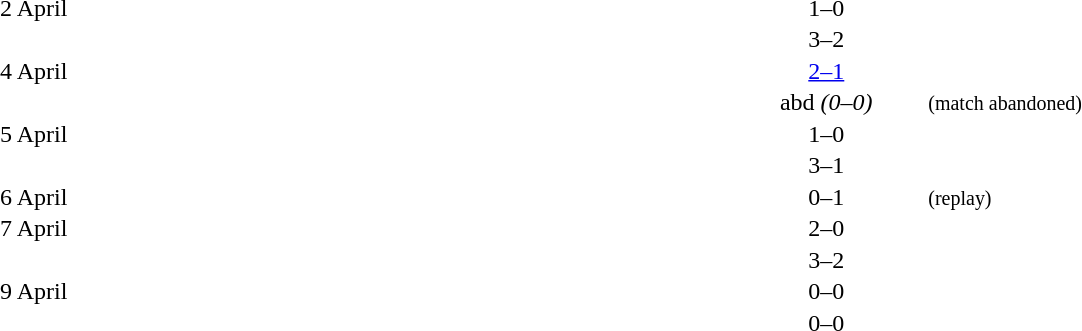<table cellspacing=1 width=70%>
<tr>
<th width=25%></th>
<th width=30%></th>
<th width=15%></th>
<th width=30%></th>
</tr>
<tr>
<td>2 April</td>
<td align=right></td>
<td align=center>1–0</td>
<td></td>
</tr>
<tr>
<td></td>
<td align=right></td>
<td align=center>3–2</td>
<td></td>
</tr>
<tr>
<td>4 April</td>
<td align=right></td>
<td align=center><a href='#'>2–1</a></td>
<td></td>
</tr>
<tr>
<td></td>
<td align=right></td>
<td align=center>abd <em>(0–0)</em></td>
<td> <small>(match abandoned)</small></td>
</tr>
<tr>
<td>5 April</td>
<td align=right></td>
<td align=center>1–0</td>
<td></td>
</tr>
<tr>
<td></td>
<td align=right></td>
<td align=center>3–1</td>
<td></td>
</tr>
<tr>
<td>6 April</td>
<td align=right></td>
<td align=center>0–1</td>
<td> <small>(replay)</small></td>
</tr>
<tr>
<td>7 April</td>
<td align=right></td>
<td align=center>2–0</td>
<td></td>
</tr>
<tr>
<td></td>
<td align=right></td>
<td align=center>3–2</td>
<td></td>
</tr>
<tr>
<td>9 April</td>
<td align=right></td>
<td align=center>0–0</td>
<td></td>
</tr>
<tr>
<td></td>
<td align=right></td>
<td align=center>0–0</td>
<td></td>
</tr>
</table>
